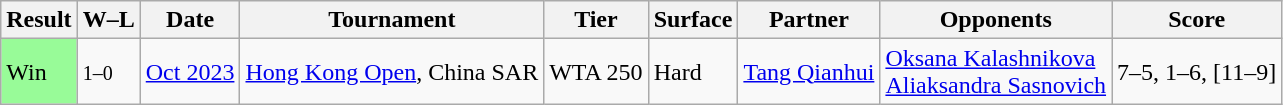<table class="sortable wikitable">
<tr>
<th>Result</th>
<th class="unsortable">W–L</th>
<th>Date</th>
<th>Tournament</th>
<th>Tier</th>
<th>Surface</th>
<th>Partner</th>
<th>Opponents</th>
<th class="unsortable">Score</th>
</tr>
<tr>
<td bgcolor=98FB98>Win</td>
<td><small>1–0</small></td>
<td><a href='#'>Oct 2023</a></td>
<td><a href='#'>Hong Kong Open</a>, China SAR</td>
<td>WTA 250</td>
<td>Hard</td>
<td> <a href='#'>Tang Qianhui</a></td>
<td> <a href='#'>Oksana Kalashnikova</a> <br>  <a href='#'>Aliaksandra Sasnovich</a></td>
<td>7–5, 1–6, [11–9]</td>
</tr>
</table>
